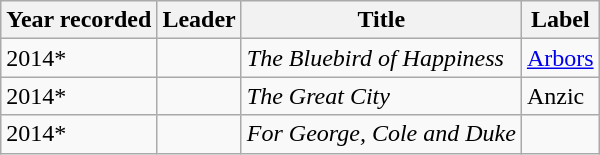<table class="wikitable sortable">
<tr>
<th>Year recorded</th>
<th>Leader</th>
<th>Title</th>
<th>Label</th>
</tr>
<tr>
<td>2014*</td>
<td></td>
<td><em>The Bluebird of Happiness</em></td>
<td><a href='#'>Arbors</a></td>
</tr>
<tr>
<td>2014*</td>
<td></td>
<td><em>The Great City</em></td>
<td>Anzic</td>
</tr>
<tr>
<td>2014*</td>
<td></td>
<td><em>For George, Cole and Duke</em></td>
<td></td>
</tr>
</table>
